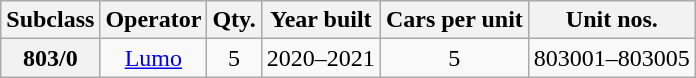<table class="wikitable">
<tr>
<th>Subclass</th>
<th>Operator</th>
<th>Qty.</th>
<th>Year built</th>
<th>Cars per unit</th>
<th>Unit nos.</th>
</tr>
<tr>
<th>803/0</th>
<td align=center><a href='#'>Lumo</a></td>
<td align=center>5</td>
<td align=center>2020–2021</td>
<td align=center>5</td>
<td align=center>803001–803005</td>
</tr>
</table>
